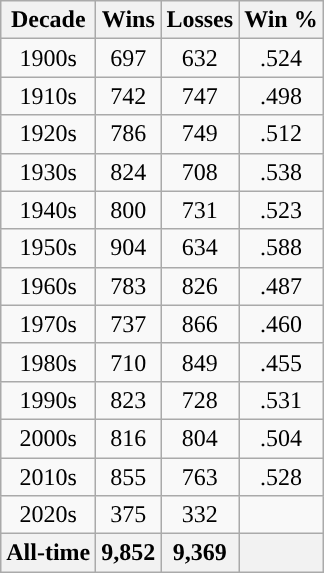<table class="wikitable" style="text-align:center">
<tr>
<th style="text-align:center; ">Decade</th>
<th style="text-align:center; ">Wins</th>
<th style="text-align:center; ">Losses</th>
<th style="text-align:center; ">Win %</th>
</tr>
<tr>
<td>1900s</td>
<td>697</td>
<td>632</td>
<td>.524</td>
</tr>
<tr>
<td>1910s</td>
<td>742</td>
<td>747</td>
<td>.498</td>
</tr>
<tr>
<td>1920s</td>
<td>786</td>
<td>749</td>
<td>.512</td>
</tr>
<tr>
<td>1930s</td>
<td>824</td>
<td>708</td>
<td>.538</td>
</tr>
<tr>
<td>1940s</td>
<td>800</td>
<td>731</td>
<td>.523</td>
</tr>
<tr>
<td>1950s</td>
<td>904</td>
<td>634</td>
<td>.588</td>
</tr>
<tr>
<td>1960s</td>
<td>783</td>
<td>826</td>
<td>.487</td>
</tr>
<tr>
<td>1970s</td>
<td>737</td>
<td>866</td>
<td>.460</td>
</tr>
<tr>
<td>1980s</td>
<td>710</td>
<td>849</td>
<td>.455</td>
</tr>
<tr>
<td>1990s</td>
<td>823</td>
<td>728</td>
<td>.531</td>
</tr>
<tr>
<td>2000s</td>
<td>816</td>
<td>804</td>
<td>.504</td>
</tr>
<tr>
<td>2010s</td>
<td>855</td>
<td>763</td>
<td>.528</td>
</tr>
<tr>
<td>2020s</td>
<td>375</td>
<td>332</td>
<td></td>
</tr>
<tr style="background:#f0f0f0; font-weight:bold">
<th style="text-align:center; ">All-time</th>
<th style="text-align:center; ">9,852</th>
<th style="text-align:center; ">9,369</th>
<th style="text-align:center; "></th>
</tr>
</table>
